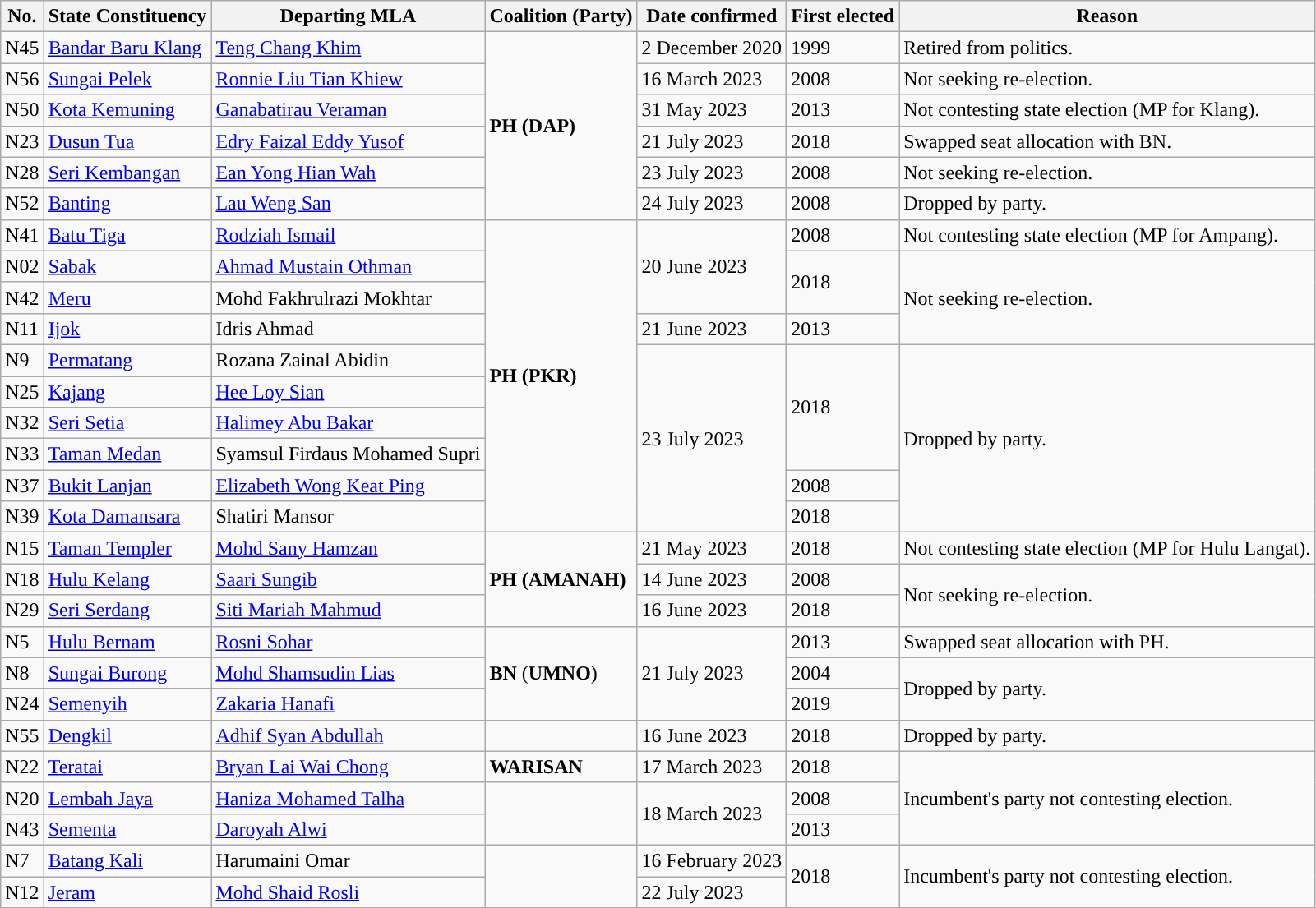<table class="wikitable">
<tr>
<th>No.</th>
<th>State Constituency</th>
<th>Departing MLA</th>
<th>Coalition (Party)</th>
<th>Date confirmed</th>
<th>First elected</th>
<th>Reason</th>
</tr>
<tr>
<td>N45</td>
<td><a href='#'>Bandar Baru Klang</a></td>
<td><a href='#'>Teng Chang Khim</a></td>
<td rowspan="6"><strong>PH (DAP)</strong></td>
<td>2 December 2020</td>
<td>1999</td>
<td>Retired from politics.</td>
</tr>
<tr>
<td>N56</td>
<td><a href='#'>Sungai Pelek</a></td>
<td><a href='#'>Ronnie Liu Tian Khiew</a></td>
<td>16 March 2023</td>
<td>2008</td>
<td>Not seeking re-election.</td>
</tr>
<tr>
<td>N50</td>
<td><a href='#'>Kota Kemuning</a></td>
<td><a href='#'>Ganabatirau Veraman</a></td>
<td>31 May 2023</td>
<td>2013</td>
<td>Not contesting state election (MP for Klang).</td>
</tr>
<tr>
<td>N23</td>
<td><a href='#'>Dusun Tua</a></td>
<td><a href='#'>Edry Faizal Eddy Yusof</a></td>
<td>21 July 2023</td>
<td>2018</td>
<td>Swapped seat allocation with BN.</td>
</tr>
<tr>
<td>N28</td>
<td><a href='#'>Seri Kembangan</a></td>
<td><a href='#'>Ean Yong Hian Wah</a></td>
<td>23 July 2023</td>
<td>2008</td>
<td>Not seeking re-election.</td>
</tr>
<tr>
<td>N52</td>
<td><a href='#'>Banting</a></td>
<td><a href='#'>Lau Weng San</a></td>
<td>24 July 2023</td>
<td>2008</td>
<td>Dropped by party.</td>
</tr>
<tr>
<td>N41</td>
<td><a href='#'>Batu Tiga</a></td>
<td><a href='#'>Rodziah Ismail</a></td>
<td rowspan=10><strong>PH (PKR)</strong></td>
<td rowspan="3">20 June 2023</td>
<td>2008</td>
<td>Not contesting state election (MP for Ampang).</td>
</tr>
<tr>
<td>N02</td>
<td><a href='#'>Sabak</a></td>
<td><a href='#'>Ahmad Mustain Othman</a></td>
<td rowspan="2">2018</td>
<td rowspan="3">Not seeking re-election.</td>
</tr>
<tr>
<td>N42</td>
<td><a href='#'>Meru</a></td>
<td>Mohd Fakhrulrazi Mokhtar</td>
</tr>
<tr>
<td>N11</td>
<td><a href='#'>Ijok</a></td>
<td>Idris Ahmad</td>
<td>21 June 2023</td>
<td>2013</td>
</tr>
<tr>
<td>N9</td>
<td><a href='#'>Permatang</a></td>
<td>Rozana Zainal Abidin</td>
<td rowspan="6">23 July 2023</td>
<td rowspan="4">2018</td>
<td rowspan="6">Dropped by party.</td>
</tr>
<tr>
<td>N25</td>
<td><a href='#'>Kajang</a></td>
<td><a href='#'>Hee Loy Sian</a></td>
</tr>
<tr>
<td>N32</td>
<td><a href='#'>Seri Setia</a></td>
<td><a href='#'>Halimey Abu Bakar</a></td>
</tr>
<tr>
<td>N33</td>
<td><a href='#'>Taman Medan</a></td>
<td>Syamsul Firdaus Mohamed Supri</td>
</tr>
<tr>
<td>N37</td>
<td><a href='#'>Bukit Lanjan</a></td>
<td><a href='#'>Elizabeth Wong Keat Ping</a></td>
<td>2008</td>
</tr>
<tr>
<td>N39</td>
<td><a href='#'>Kota Damansara</a></td>
<td>Shatiri Mansor</td>
<td>2018</td>
</tr>
<tr>
<td>N15</td>
<td><a href='#'>Taman Templer</a></td>
<td><a href='#'>Mohd Sany Hamzan</a></td>
<td rowspan=3><strong>PH (AMANAH)</strong></td>
<td>21 May 2023</td>
<td>2018</td>
<td>Not contesting state election (MP for Hulu Langat).</td>
</tr>
<tr>
<td>N18</td>
<td><a href='#'>Hulu Kelang</a></td>
<td><a href='#'>Saari Sungib</a></td>
<td>14 June 2023</td>
<td>2008</td>
<td rowspan="2">Not seeking re-election.</td>
</tr>
<tr>
<td>N29</td>
<td><a href='#'>Seri Serdang</a></td>
<td><a href='#'>Siti Mariah Mahmud</a></td>
<td>16 June 2023</td>
<td>2018</td>
</tr>
<tr>
<td>N5</td>
<td><a href='#'>Hulu Bernam</a></td>
<td><a href='#'>Rosni Sohar</a></td>
<td rowspan="3"><strong>BN</strong> (<strong>UMNO</strong>)</td>
<td rowspan="3">21 July 2023</td>
<td>2013</td>
<td>Swapped seat allocation with PH.</td>
</tr>
<tr>
<td>N8</td>
<td><a href='#'>Sungai Burong</a></td>
<td><a href='#'>Mohd Shamsudin Lias</a></td>
<td>2004</td>
<td rowspan="2">Dropped by party.</td>
</tr>
<tr>
<td>N24</td>
<td><a href='#'>Semenyih</a></td>
<td><a href='#'>Zakaria Hanafi</a></td>
<td>2019</td>
</tr>
<tr>
<td>N55</td>
<td><a href='#'>Dengkil</a></td>
<td><a href='#'>Adhif Syan Abdullah</a></td>
<td></td>
<td>16 June 2023</td>
<td>2018</td>
<td>Dropped by party.</td>
</tr>
<tr>
<td>N22</td>
<td><a href='#'>Teratai</a></td>
<td><a href='#'>Bryan Lai Wai Chong</a></td>
<td><strong>WARISAN</strong></td>
<td>17 March 2023</td>
<td>2018</td>
<td rowspan="3">Incumbent's party not contesting election.</td>
</tr>
<tr>
<td>N20</td>
<td><a href='#'>Lembah Jaya</a></td>
<td><a href='#'>Haniza Mohamed Talha</a></td>
<td rowspan="2"></td>
<td rowspan="2">18 March 2023</td>
<td>2008</td>
</tr>
<tr>
<td>N43</td>
<td><a href='#'>Sementa</a></td>
<td><a href='#'>Daroyah Alwi</a></td>
<td>2013</td>
</tr>
<tr>
<td>N7</td>
<td><a href='#'>Batang Kali</a></td>
<td>Harumaini Omar</td>
<td rowspan="3"></td>
<td>16 February 2023</td>
<td rowspan="2">2018</td>
<td rowspan="2">Incumbent's party not contesting election.</td>
</tr>
<tr>
<td>N12</td>
<td><a href='#'>Jeram</a></td>
<td><a href='#'>Mohd Shaid Rosli</a></td>
<td>22 July 2023</td>
</tr>
<tr>
</tr>
</table>
